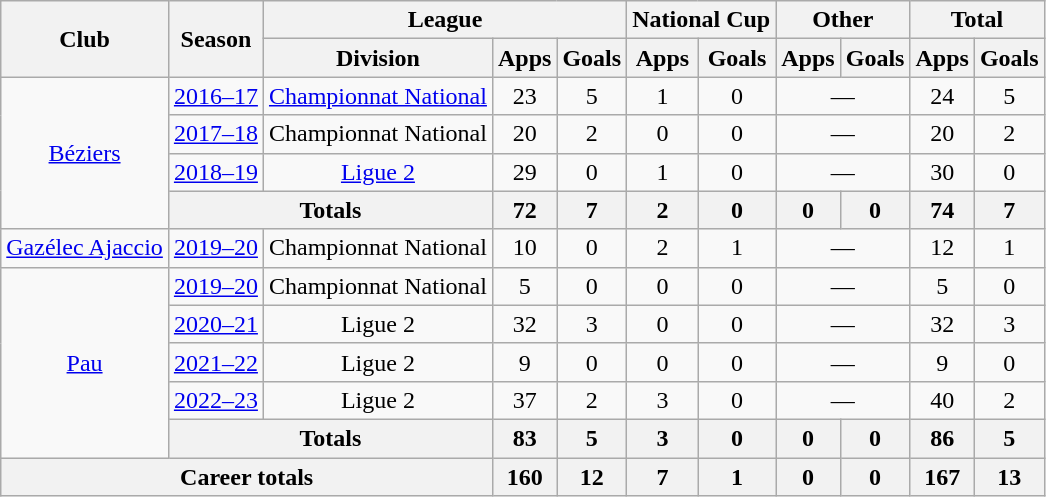<table class="wikitable" style="text-align:center">
<tr>
<th rowspan="2">Club</th>
<th rowspan="2">Season</th>
<th colspan="3">League</th>
<th colspan="2">National Cup</th>
<th colspan="2">Other</th>
<th colspan="2">Total</th>
</tr>
<tr>
<th>Division</th>
<th>Apps</th>
<th>Goals</th>
<th>Apps</th>
<th>Goals</th>
<th>Apps</th>
<th>Goals</th>
<th>Apps</th>
<th>Goals</th>
</tr>
<tr>
<td rowspan="4"><a href='#'>Béziers</a></td>
<td><a href='#'>2016–17</a></td>
<td><a href='#'>Championnat National</a></td>
<td>23</td>
<td>5</td>
<td>1</td>
<td>0</td>
<td colspan="2">—</td>
<td>24</td>
<td>5</td>
</tr>
<tr>
<td><a href='#'>2017–18</a></td>
<td>Championnat National</td>
<td>20</td>
<td>2</td>
<td>0</td>
<td>0</td>
<td colspan="2">—</td>
<td>20</td>
<td>2</td>
</tr>
<tr>
<td><a href='#'>2018–19</a></td>
<td><a href='#'>Ligue 2</a></td>
<td>29</td>
<td>0</td>
<td>1</td>
<td>0</td>
<td colspan="2">—</td>
<td>30</td>
<td>0</td>
</tr>
<tr>
<th colspan="2">Totals</th>
<th>72</th>
<th>7</th>
<th>2</th>
<th>0</th>
<th>0</th>
<th>0</th>
<th>74</th>
<th>7</th>
</tr>
<tr>
<td><a href='#'>Gazélec Ajaccio</a></td>
<td><a href='#'>2019–20</a></td>
<td>Championnat National</td>
<td>10</td>
<td>0</td>
<td>2</td>
<td>1</td>
<td colspan="2">—</td>
<td>12</td>
<td>1</td>
</tr>
<tr>
<td rowspan="5"><a href='#'>Pau</a></td>
<td><a href='#'>2019–20</a></td>
<td>Championnat National</td>
<td>5</td>
<td>0</td>
<td>0</td>
<td>0</td>
<td colspan="2">—</td>
<td>5</td>
<td>0</td>
</tr>
<tr>
<td><a href='#'>2020–21</a></td>
<td>Ligue 2</td>
<td>32</td>
<td>3</td>
<td>0</td>
<td>0</td>
<td colspan="2">—</td>
<td>32</td>
<td>3</td>
</tr>
<tr>
<td><a href='#'>2021–22</a></td>
<td>Ligue 2</td>
<td>9</td>
<td>0</td>
<td>0</td>
<td>0</td>
<td colspan="2">—</td>
<td>9</td>
<td>0</td>
</tr>
<tr>
<td><a href='#'>2022–23</a></td>
<td>Ligue 2</td>
<td>37</td>
<td>2</td>
<td>3</td>
<td>0</td>
<td colspan="2">—</td>
<td>40</td>
<td>2</td>
</tr>
<tr>
<th colspan="2">Totals</th>
<th>83</th>
<th>5</th>
<th>3</th>
<th>0</th>
<th>0</th>
<th>0</th>
<th>86</th>
<th>5</th>
</tr>
<tr>
<th colspan="3">Career totals</th>
<th>160</th>
<th>12</th>
<th>7</th>
<th>1</th>
<th>0</th>
<th>0</th>
<th>167</th>
<th>13</th>
</tr>
</table>
